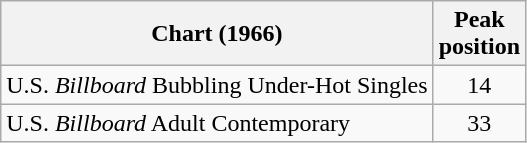<table class="wikitable sortable">
<tr>
<th align="left">Chart (1966)</th>
<th style="text-align:center;">Peak<br>position</th>
</tr>
<tr>
<td align="left">U.S. <em>Billboard</em> Bubbling Under-Hot Singles</td>
<td style="text-align:center;">14</td>
</tr>
<tr>
<td align="left">U.S. <em>Billboard</em> Adult Contemporary</td>
<td style="text-align:center;">33</td>
</tr>
</table>
